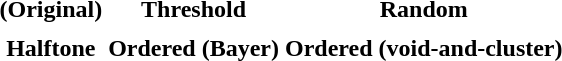<table>
<tr>
<th>(Original)</th>
<th>Threshold</th>
<th>Random</th>
</tr>
<tr>
<td></td>
<td></td>
<td></td>
</tr>
<tr>
<th>Halftone</th>
<th>Ordered (Bayer)</th>
<th>Ordered (void-and-cluster)</th>
</tr>
<tr>
<td></td>
<td></td>
<td></td>
</tr>
</table>
